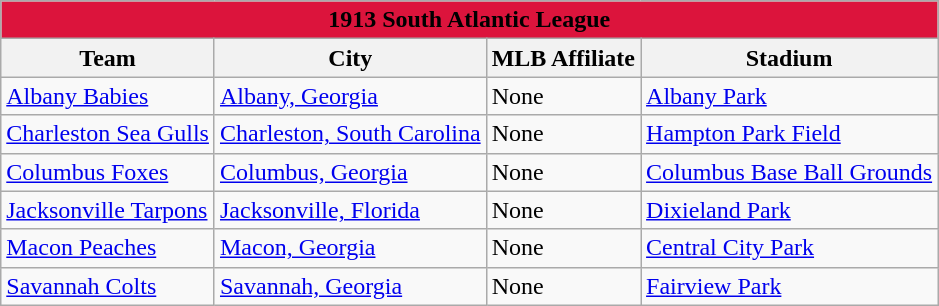<table class="wikitable" style="width:auto">
<tr>
<td bgcolor="#DC143C" align="center" colspan="7"><strong><span>1913 South Atlantic League</span></strong></td>
</tr>
<tr>
<th>Team</th>
<th>City</th>
<th>MLB Affiliate</th>
<th>Stadium</th>
</tr>
<tr>
<td><a href='#'>Albany Babies</a></td>
<td><a href='#'>Albany, Georgia</a></td>
<td>None</td>
<td><a href='#'>Albany Park</a></td>
</tr>
<tr>
<td><a href='#'>Charleston Sea Gulls</a></td>
<td><a href='#'>Charleston, South Carolina</a></td>
<td>None</td>
<td><a href='#'>Hampton Park Field</a></td>
</tr>
<tr>
<td><a href='#'>Columbus Foxes</a></td>
<td><a href='#'>Columbus, Georgia</a></td>
<td>None</td>
<td><a href='#'>Columbus Base Ball Grounds</a></td>
</tr>
<tr>
<td><a href='#'>Jacksonville Tarpons</a></td>
<td><a href='#'>Jacksonville, Florida</a></td>
<td>None</td>
<td><a href='#'>Dixieland Park</a></td>
</tr>
<tr>
<td><a href='#'>Macon Peaches</a></td>
<td><a href='#'>Macon, Georgia</a></td>
<td>None</td>
<td><a href='#'>Central City Park</a></td>
</tr>
<tr>
<td><a href='#'>Savannah Colts</a></td>
<td><a href='#'>Savannah, Georgia</a></td>
<td>None</td>
<td><a href='#'>Fairview Park</a></td>
</tr>
</table>
